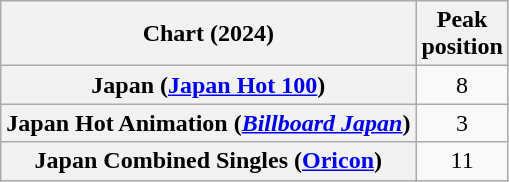<table class="wikitable sortable plainrowheaders" style="text-align:center">
<tr>
<th scope="col">Chart (2024)</th>
<th scope="col">Peak<br>position</th>
</tr>
<tr>
<th scope="row">Japan (<a href='#'>Japan Hot 100</a>)</th>
<td>8</td>
</tr>
<tr>
<th scope="row">Japan Hot Animation (<em><a href='#'>Billboard Japan</a></em>)</th>
<td>3</td>
</tr>
<tr>
<th scope="row">Japan Combined Singles (<a href='#'>Oricon</a>)</th>
<td>11</td>
</tr>
</table>
